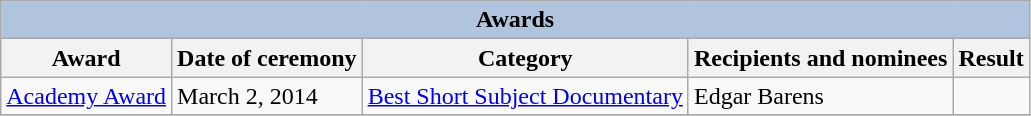<table class="wikitable">
<tr>
<th colspan="5" style="background: LightSteelBlue;">Awards</th>
</tr>
<tr>
<th>Award</th>
<th>Date of ceremony</th>
<th>Category</th>
<th>Recipients and nominees</th>
<th>Result</th>
</tr>
<tr>
<td><a href='#'>Academy Award</a></td>
<td>March 2, 2014</td>
<td><a href='#'>Best Short Subject Documentary</a></td>
<td>Edgar Barens</td>
<td></td>
</tr>
<tr>
</tr>
</table>
